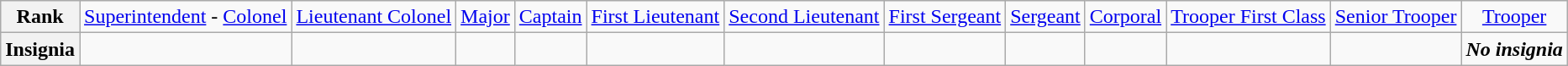<table class="wikitable">
<tr style="text-align:center;">
<th>Rank</th>
<td><a href='#'>Superintendent</a> - <a href='#'>Colonel</a></td>
<td><a href='#'>Lieutenant Colonel</a></td>
<td><a href='#'>Major</a></td>
<td><a href='#'>Captain</a></td>
<td><a href='#'>First Lieutenant</a></td>
<td><a href='#'>Second Lieutenant</a></td>
<td><a href='#'>First Sergeant</a></td>
<td><a href='#'>Sergeant</a></td>
<td><a href='#'>Corporal</a></td>
<td><a href='#'>Trooper First Class</a></td>
<td><a href='#'>Senior Trooper</a></td>
<td><a href='#'>Trooper</a></td>
</tr>
<tr style="text-align:center;">
<th>Insignia</th>
<td></td>
<td></td>
<td></td>
<td></td>
<td></td>
<td></td>
<td></td>
<td></td>
<td></td>
<td></td>
<td></td>
<td><strong><em>No insignia</em></strong></td>
</tr>
</table>
